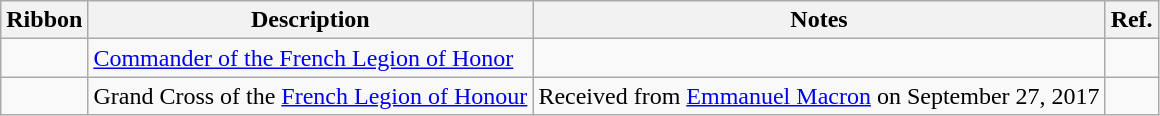<table class="wikitable">
<tr>
<th>Ribbon</th>
<th>Description</th>
<th>Notes</th>
<th>Ref.</th>
</tr>
<tr>
<td></td>
<td><a href='#'>Commander of the French Legion of Honor</a></td>
<td></td>
<td></td>
</tr>
<tr>
<td></td>
<td>Grand Cross of the <a href='#'>French Legion of Honour</a></td>
<td>Received from <a href='#'>Emmanuel Macron</a> on September 27, 2017</td>
<td></td>
</tr>
</table>
